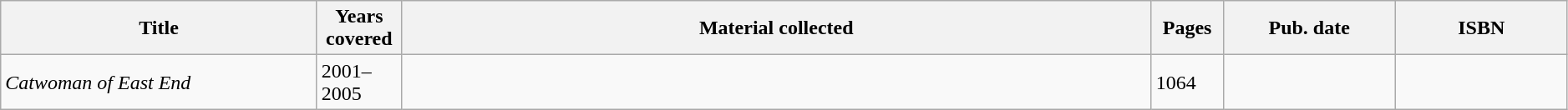<table class="wikitable sortable" width=99%>
<tr>
<th width="245px">Title</th>
<th width="60px">Years covered</th>
<th class="unsortable">Material collected</th>
<th width="50px">Pages</th>
<th width="130px">Pub. date</th>
<th class="unsortable" width="130px">ISBN</th>
</tr>
<tr>
<td><em>Catwoman of East End</em></td>
<td>2001–2005</td>
<td></td>
<td>1064</td>
<td></td>
<td></td>
</tr>
</table>
